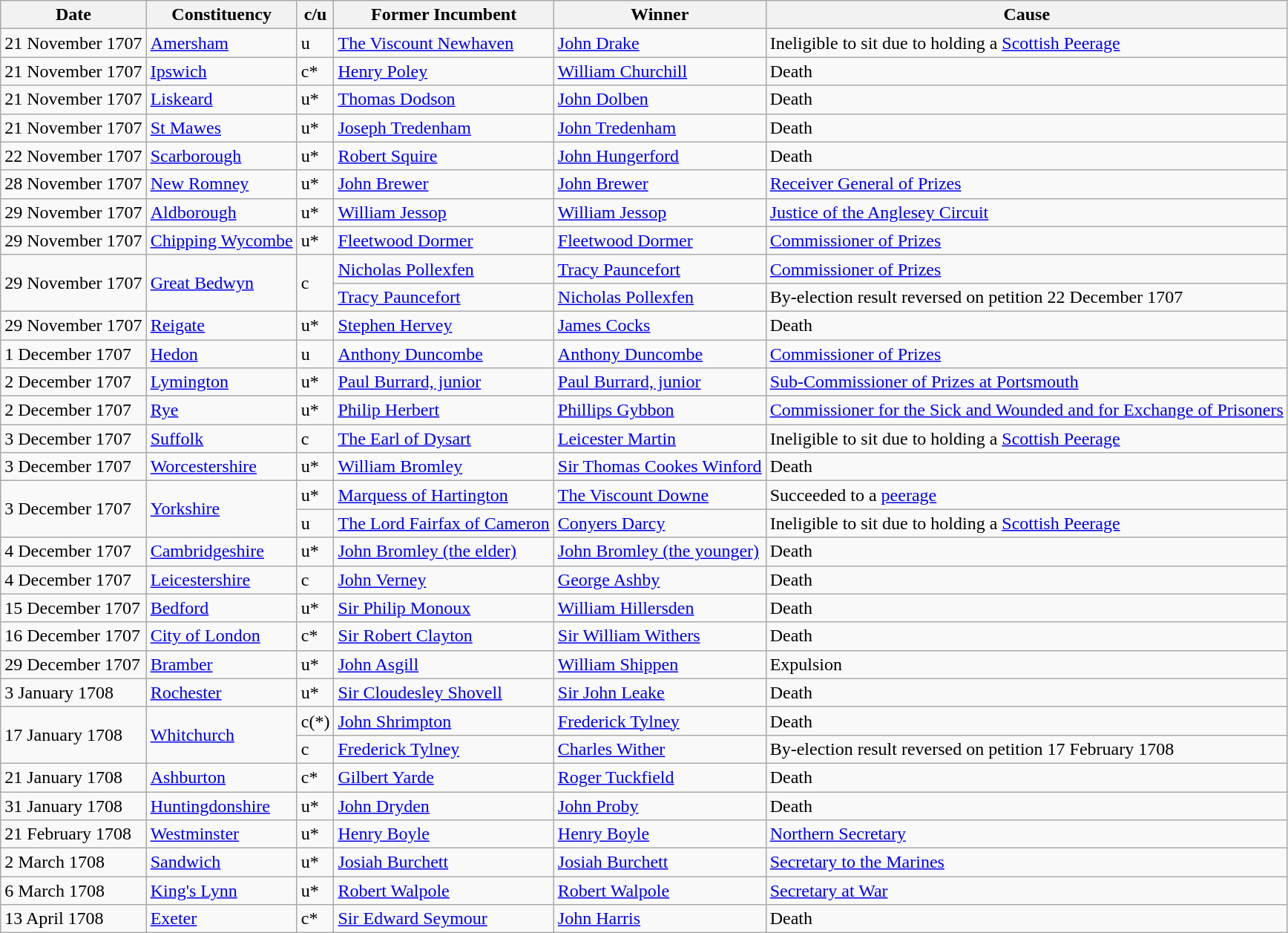<table class="wikitable">
<tr>
<th>Date</th>
<th>Constituency</th>
<th>c/u</th>
<th>Former Incumbent</th>
<th>Winner</th>
<th>Cause</th>
</tr>
<tr>
<td>21 November 1707</td>
<td><a href='#'>Amersham</a></td>
<td>u</td>
<td><a href='#'>The Viscount Newhaven</a></td>
<td><a href='#'>John Drake</a></td>
<td>Ineligible to sit due to holding a <a href='#'>Scottish Peerage</a></td>
</tr>
<tr>
<td>21 November 1707</td>
<td><a href='#'>Ipswich</a></td>
<td>c*</td>
<td><a href='#'>Henry Poley</a></td>
<td><a href='#'>William Churchill</a></td>
<td>Death</td>
</tr>
<tr>
<td>21 November 1707</td>
<td><a href='#'>Liskeard</a></td>
<td>u*</td>
<td><a href='#'>Thomas Dodson</a></td>
<td><a href='#'>John Dolben</a></td>
<td>Death</td>
</tr>
<tr>
<td>21 November 1707</td>
<td><a href='#'>St Mawes</a></td>
<td>u*</td>
<td><a href='#'>Joseph Tredenham</a></td>
<td><a href='#'>John Tredenham</a></td>
<td>Death</td>
</tr>
<tr>
<td>22 November 1707</td>
<td><a href='#'>Scarborough</a></td>
<td>u*</td>
<td><a href='#'>Robert Squire</a></td>
<td><a href='#'>John Hungerford</a></td>
<td>Death</td>
</tr>
<tr>
<td>28 November 1707</td>
<td><a href='#'>New Romney</a></td>
<td>u*</td>
<td><a href='#'>John Brewer</a></td>
<td><a href='#'>John Brewer</a></td>
<td><a href='#'>Receiver General of Prizes</a></td>
</tr>
<tr>
<td>29 November 1707</td>
<td><a href='#'>Aldborough</a></td>
<td>u*</td>
<td><a href='#'>William Jessop</a></td>
<td><a href='#'>William Jessop</a></td>
<td><a href='#'>Justice of the Anglesey Circuit</a></td>
</tr>
<tr>
<td>29 November 1707</td>
<td><a href='#'>Chipping Wycombe</a></td>
<td>u*</td>
<td><a href='#'>Fleetwood Dormer</a></td>
<td><a href='#'>Fleetwood Dormer</a></td>
<td><a href='#'>Commissioner of Prizes</a></td>
</tr>
<tr>
<td rowspan=2>29 November 1707</td>
<td rowspan=2><a href='#'>Great Bedwyn</a></td>
<td rowspan=2>c</td>
<td><a href='#'>Nicholas Pollexfen</a></td>
<td><a href='#'>Tracy Pauncefort</a></td>
<td><a href='#'>Commissioner of Prizes</a></td>
</tr>
<tr>
<td><a href='#'>Tracy Pauncefort</a></td>
<td><a href='#'>Nicholas Pollexfen</a></td>
<td>By-election result reversed on petition 22 December 1707</td>
</tr>
<tr>
<td>29 November 1707</td>
<td><a href='#'>Reigate</a></td>
<td>u*</td>
<td><a href='#'>Stephen Hervey</a></td>
<td><a href='#'>James Cocks</a></td>
<td>Death</td>
</tr>
<tr>
<td>1 December 1707</td>
<td><a href='#'>Hedon</a></td>
<td>u</td>
<td><a href='#'>Anthony Duncombe</a></td>
<td><a href='#'>Anthony Duncombe</a></td>
<td><a href='#'>Commissioner of Prizes</a></td>
</tr>
<tr>
<td>2 December 1707</td>
<td><a href='#'>Lymington</a></td>
<td>u*</td>
<td><a href='#'>Paul Burrard, junior</a></td>
<td><a href='#'>Paul Burrard, junior</a></td>
<td><a href='#'>Sub-Commissioner of Prizes at Portsmouth</a></td>
</tr>
<tr>
<td>2 December 1707</td>
<td><a href='#'>Rye</a></td>
<td>u*</td>
<td><a href='#'>Philip Herbert</a></td>
<td><a href='#'>Phillips Gybbon</a></td>
<td><a href='#'>Commissioner for the Sick and Wounded and for Exchange of Prisoners</a></td>
</tr>
<tr>
<td>3 December 1707</td>
<td><a href='#'>Suffolk</a></td>
<td>c</td>
<td><a href='#'>The Earl of Dysart</a></td>
<td><a href='#'>Leicester Martin</a></td>
<td>Ineligible to sit due to holding a <a href='#'>Scottish Peerage</a></td>
</tr>
<tr>
<td>3 December 1707</td>
<td><a href='#'>Worcestershire</a></td>
<td>u*</td>
<td><a href='#'>William Bromley</a></td>
<td><a href='#'>Sir Thomas Cookes Winford</a></td>
<td>Death</td>
</tr>
<tr>
<td rowspan=2>3 December 1707</td>
<td rowspan=2><a href='#'>Yorkshire</a></td>
<td>u*</td>
<td><a href='#'>Marquess of Hartington</a></td>
<td><a href='#'>The Viscount Downe</a></td>
<td>Succeeded to a <a href='#'>peerage</a></td>
</tr>
<tr>
<td>u</td>
<td><a href='#'>The Lord Fairfax of Cameron</a></td>
<td><a href='#'>Conyers Darcy</a></td>
<td>Ineligible to sit due to holding a <a href='#'>Scottish Peerage</a></td>
</tr>
<tr>
<td>4 December 1707</td>
<td><a href='#'>Cambridgeshire</a></td>
<td>u*</td>
<td><a href='#'>John Bromley (the elder)</a></td>
<td><a href='#'>John Bromley (the younger)</a></td>
<td>Death</td>
</tr>
<tr>
<td>4 December 1707</td>
<td><a href='#'>Leicestershire</a></td>
<td>c</td>
<td><a href='#'>John Verney</a></td>
<td><a href='#'>George Ashby</a></td>
<td>Death</td>
</tr>
<tr>
<td>15 December 1707</td>
<td><a href='#'>Bedford</a></td>
<td>u*</td>
<td><a href='#'>Sir Philip Monoux</a></td>
<td><a href='#'>William Hillersden</a></td>
<td>Death</td>
</tr>
<tr>
<td>16 December 1707</td>
<td><a href='#'>City of London</a></td>
<td>c*</td>
<td><a href='#'>Sir Robert Clayton</a></td>
<td><a href='#'>Sir William Withers</a></td>
<td>Death</td>
</tr>
<tr>
<td>29 December 1707</td>
<td><a href='#'>Bramber</a></td>
<td>u*</td>
<td><a href='#'>John Asgill</a></td>
<td><a href='#'>William Shippen</a></td>
<td>Expulsion</td>
</tr>
<tr>
<td>3 January 1708</td>
<td><a href='#'>Rochester</a></td>
<td>u*</td>
<td><a href='#'>Sir Cloudesley Shovell</a></td>
<td><a href='#'>Sir John Leake</a></td>
<td>Death</td>
</tr>
<tr>
<td rowspan=2>17 January 1708</td>
<td rowspan=2><a href='#'>Whitchurch</a></td>
<td>c(*)</td>
<td><a href='#'>John Shrimpton</a></td>
<td><a href='#'>Frederick Tylney</a></td>
<td>Death</td>
</tr>
<tr>
<td>c</td>
<td><a href='#'>Frederick Tylney</a></td>
<td><a href='#'>Charles Wither</a></td>
<td>By-election result reversed on petition 17 February 1708</td>
</tr>
<tr>
<td>21 January 1708</td>
<td><a href='#'>Ashburton</a></td>
<td>c*</td>
<td><a href='#'>Gilbert Yarde</a></td>
<td><a href='#'>Roger Tuckfield</a></td>
<td>Death</td>
</tr>
<tr>
<td>31 January 1708</td>
<td><a href='#'>Huntingdonshire</a></td>
<td>u*</td>
<td><a href='#'>John Dryden</a></td>
<td><a href='#'>John Proby</a></td>
<td>Death</td>
</tr>
<tr>
<td>21 February 1708</td>
<td><a href='#'>Westminster</a></td>
<td>u*</td>
<td><a href='#'>Henry Boyle</a></td>
<td><a href='#'>Henry Boyle</a></td>
<td><a href='#'>Northern Secretary</a></td>
</tr>
<tr>
<td>2 March 1708</td>
<td><a href='#'>Sandwich</a></td>
<td>u*</td>
<td><a href='#'>Josiah Burchett</a></td>
<td><a href='#'>Josiah Burchett</a></td>
<td><a href='#'>Secretary to the Marines</a></td>
</tr>
<tr>
<td>6 March 1708</td>
<td><a href='#'>King's Lynn</a></td>
<td>u*</td>
<td><a href='#'>Robert Walpole</a></td>
<td><a href='#'>Robert Walpole</a></td>
<td><a href='#'>Secretary at War</a></td>
</tr>
<tr>
<td>13 April 1708</td>
<td><a href='#'>Exeter</a></td>
<td>c*</td>
<td><a href='#'>Sir Edward Seymour</a></td>
<td><a href='#'>John Harris</a></td>
<td>Death</td>
</tr>
</table>
